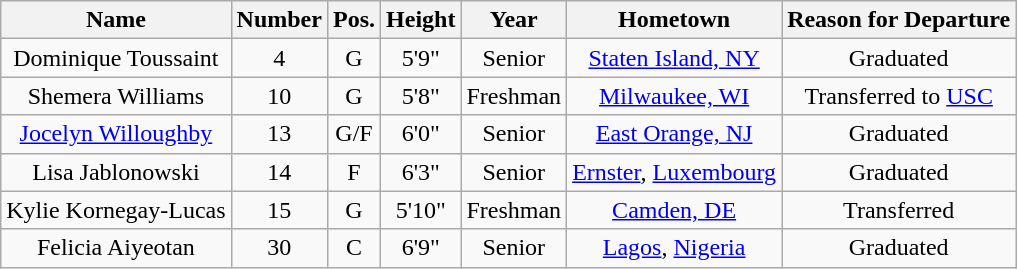<table class="wikitable sortable" border="1" style="text-align: center;">
<tr>
<th>Name</th>
<th>Number</th>
<th>Pos.</th>
<th>Height</th>
<th>Year</th>
<th>Hometown</th>
<th class="unsortable">Reason for Departure</th>
</tr>
<tr>
<td>Dominique Toussaint</td>
<td>4</td>
<td>G</td>
<td>5'9"</td>
<td>Senior</td>
<td><a href='#'>Staten Island, NY</a></td>
<td>Graduated</td>
</tr>
<tr>
<td>Shemera Williams</td>
<td>10</td>
<td>G</td>
<td>5'8"</td>
<td>Freshman</td>
<td><a href='#'>Milwaukee, WI</a></td>
<td>Transferred to <a href='#'>USC</a></td>
</tr>
<tr>
<td><a href='#'>Jocelyn Willoughby</a></td>
<td>13</td>
<td>G/F</td>
<td>6'0"</td>
<td>Senior</td>
<td><a href='#'>East Orange, NJ</a></td>
<td>Graduated</td>
</tr>
<tr>
<td>Lisa Jablonowski</td>
<td>14</td>
<td>F</td>
<td>6'3"</td>
<td>Senior</td>
<td><a href='#'>Ernster</a>, <a href='#'>Luxembourg</a></td>
<td>Graduated</td>
</tr>
<tr>
<td>Kylie Kornegay-Lucas</td>
<td>15</td>
<td>G</td>
<td>5'10"</td>
<td>Freshman</td>
<td><a href='#'>Camden, DE</a></td>
<td>Transferred</td>
</tr>
<tr>
<td>Felicia Aiyeotan</td>
<td>30</td>
<td>C</td>
<td>6'9"</td>
<td>Senior</td>
<td><a href='#'>Lagos</a>, <a href='#'>Nigeria</a></td>
<td>Graduated</td>
</tr>
</table>
